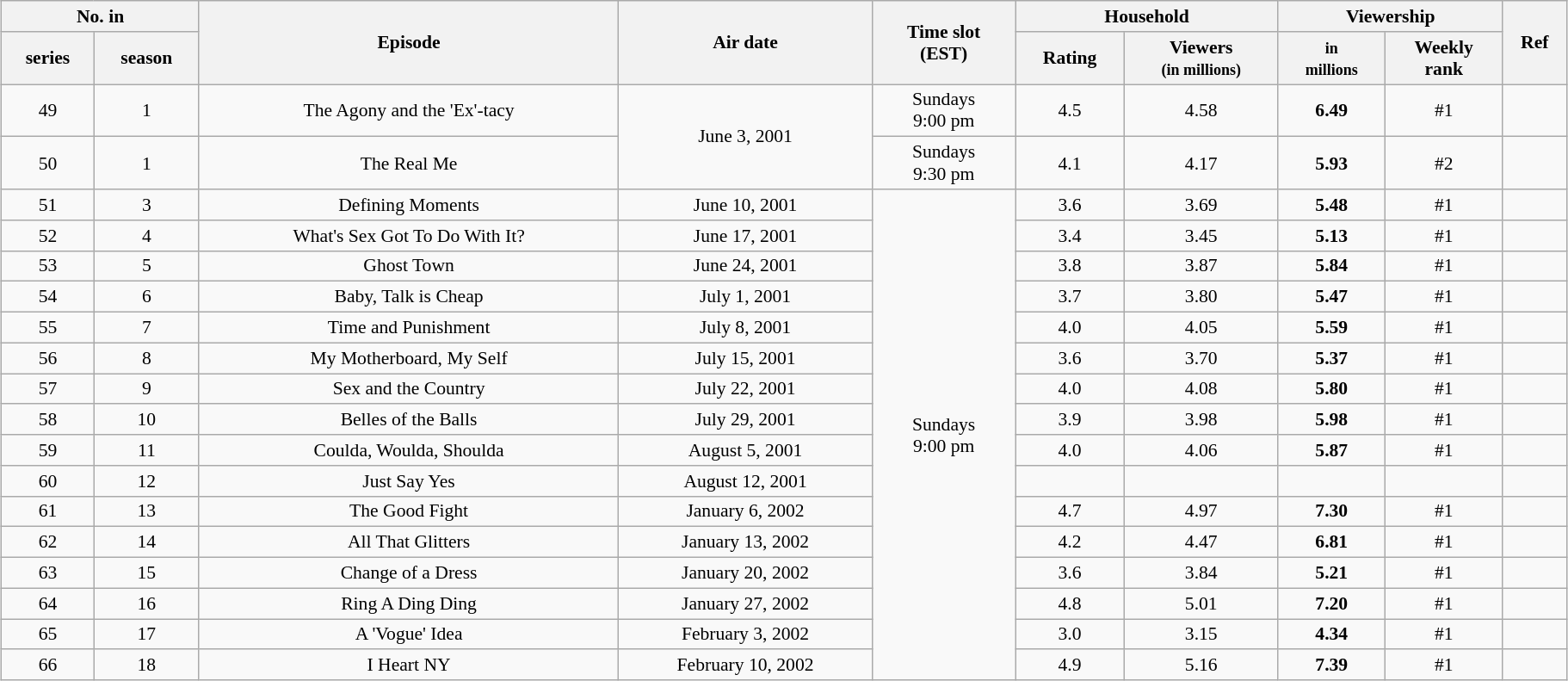<table class="wikitable" style="font-size:90%; text-align:center; width: 96%; margin-left: auto; margin-right: auto;">
<tr>
<th colspan="2">No. in</th>
<th rowspan="2">Episode</th>
<th rowspan="2">Air date</th>
<th rowspan="2">Time slot<br>(EST)</th>
<th colspan="2">Household</th>
<th colspan="2">Viewership</th>
<th rowspan="2">Ref</th>
</tr>
<tr>
<th>series</th>
<th>season</th>
<th>Rating</th>
<th>Viewers<br><small>(in millions)</small></th>
<th><small>in<br>millions</small></th>
<th>Weekly<br>rank</th>
</tr>
<tr>
<td style="text-align:center">49</td>
<td style="text-align:center">1</td>
<td>The Agony and the 'Ex'-tacy</td>
<td rowspan=2>June 3, 2001</td>
<td>Sundays<br> 9:00 pm</td>
<td>4.5</td>
<td>4.58</td>
<td><strong>6.49</strong></td>
<td>#1</td>
<td></td>
</tr>
<tr>
<td style="text-align:center">50</td>
<td style="text-align:center">1</td>
<td>The Real Me</td>
<td>Sundays<br> 9:30 pm</td>
<td>4.1</td>
<td>4.17</td>
<td><strong>5.93</strong></td>
<td>#2</td>
<td></td>
</tr>
<tr>
<td style="text-align:center">51</td>
<td style="text-align:center">3</td>
<td>Defining Moments</td>
<td>June 10, 2001</td>
<td rowspan=16>Sundays<br> 9:00 pm</td>
<td>3.6</td>
<td>3.69</td>
<td><strong>5.48</strong></td>
<td>#1</td>
<td></td>
</tr>
<tr>
<td>52</td>
<td>4</td>
<td>What's Sex Got To Do With It?</td>
<td>June 17, 2001</td>
<td>3.4</td>
<td>3.45</td>
<td><strong>5.13</strong></td>
<td>#1</td>
<td></td>
</tr>
<tr>
<td>53</td>
<td>5</td>
<td>Ghost Town</td>
<td>June 24, 2001</td>
<td>3.8</td>
<td>3.87</td>
<td><strong>5.84</strong></td>
<td>#1</td>
<td></td>
</tr>
<tr>
<td>54</td>
<td>6</td>
<td>Baby, Talk is Cheap</td>
<td>July 1, 2001</td>
<td>3.7</td>
<td>3.80</td>
<td><strong>5.47</strong></td>
<td>#1</td>
<td></td>
</tr>
<tr>
<td>55</td>
<td>7</td>
<td>Time and Punishment</td>
<td>July 8, 2001</td>
<td>4.0</td>
<td>4.05</td>
<td><strong>5.59</strong></td>
<td>#1</td>
<td></td>
</tr>
<tr>
<td>56</td>
<td>8</td>
<td>My Motherboard, My Self</td>
<td>July 15, 2001</td>
<td>3.6</td>
<td>3.70</td>
<td><strong>5.37</strong></td>
<td>#1</td>
<td></td>
</tr>
<tr>
<td>57</td>
<td>9</td>
<td>Sex and the Country</td>
<td>July 22, 2001</td>
<td>4.0</td>
<td>4.08</td>
<td><strong>5.80</strong></td>
<td>#1</td>
<td></td>
</tr>
<tr>
<td>58</td>
<td>10</td>
<td>Belles of the Balls</td>
<td>July 29, 2001</td>
<td>3.9</td>
<td>3.98</td>
<td><strong>5.98</strong></td>
<td>#1</td>
<td></td>
</tr>
<tr>
<td>59</td>
<td>11</td>
<td>Coulda, Woulda, Shoulda</td>
<td>August 5, 2001</td>
<td>4.0</td>
<td>4.06</td>
<td><strong>5.87</strong></td>
<td>#1</td>
<td></td>
</tr>
<tr>
<td>60</td>
<td>12</td>
<td>Just Say Yes</td>
<td>August 12, 2001</td>
<td></td>
<td></td>
<td></td>
<td></td>
<td></td>
</tr>
<tr>
<td>61</td>
<td>13</td>
<td>The Good Fight</td>
<td>January 6, 2002</td>
<td>4.7</td>
<td>4.97</td>
<td><strong>7.30</strong></td>
<td>#1</td>
<td></td>
</tr>
<tr>
<td>62</td>
<td>14</td>
<td>All That Glitters</td>
<td>January 13, 2002</td>
<td>4.2</td>
<td>4.47</td>
<td><strong>6.81</strong></td>
<td>#1</td>
<td></td>
</tr>
<tr>
<td>63</td>
<td>15</td>
<td>Change of a Dress</td>
<td>January 20, 2002</td>
<td>3.6</td>
<td>3.84</td>
<td><strong>5.21</strong></td>
<td>#1</td>
<td></td>
</tr>
<tr>
<td>64</td>
<td>16</td>
<td>Ring A Ding Ding</td>
<td>January 27, 2002</td>
<td>4.8</td>
<td>5.01</td>
<td><strong>7.20</strong></td>
<td>#1</td>
<td></td>
</tr>
<tr>
<td>65</td>
<td>17</td>
<td>A 'Vogue' Idea</td>
<td>February 3, 2002</td>
<td>3.0</td>
<td>3.15</td>
<td><strong>4.34</strong></td>
<td>#1</td>
<td></td>
</tr>
<tr>
<td>66</td>
<td>18</td>
<td>I Heart NY</td>
<td>February 10, 2002</td>
<td>4.9</td>
<td>5.16</td>
<td><strong>7.39</strong></td>
<td>#1</td>
<td></td>
</tr>
</table>
